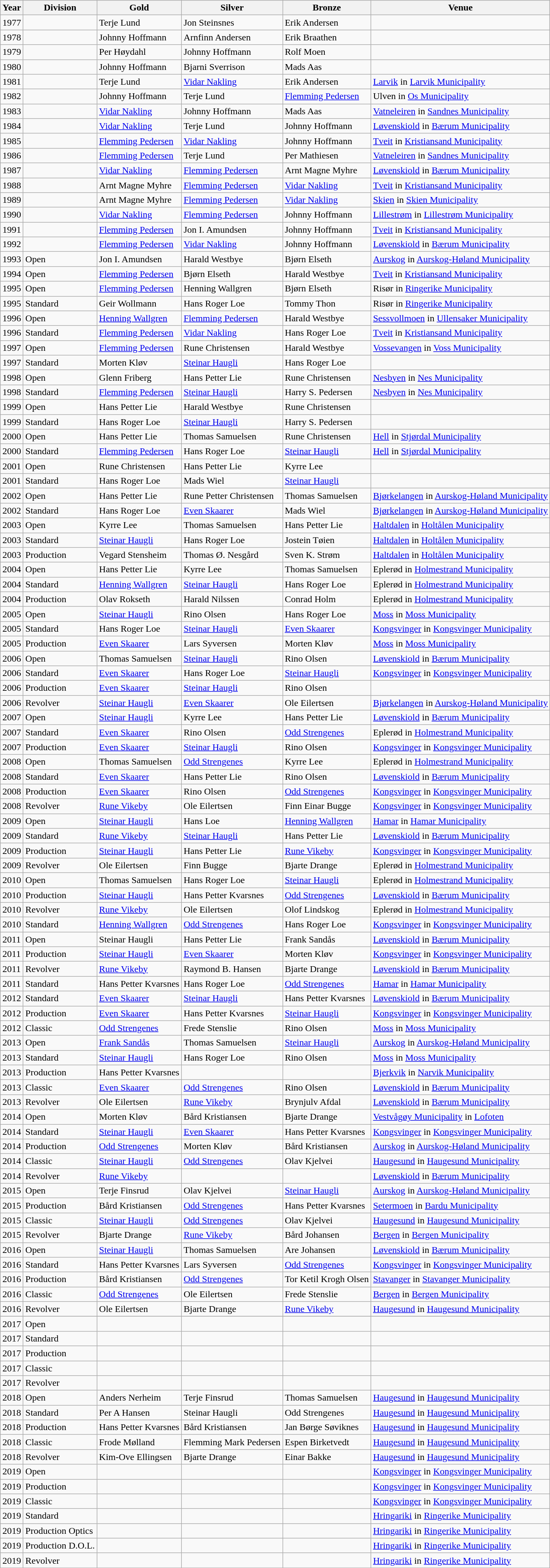<table class="wikitable sortable" style="text-align: left;">
<tr>
<th>Year</th>
<th>Division</th>
<th> Gold</th>
<th> Silver</th>
<th> Bronze</th>
<th>Venue</th>
</tr>
<tr>
<td>1977</td>
<td></td>
<td>Terje Lund</td>
<td>Jon Steinsnes</td>
<td>Erik Andersen</td>
<td></td>
</tr>
<tr>
<td>1978</td>
<td></td>
<td>Johnny Hoffmann</td>
<td>Arnfinn Andersen</td>
<td>Erik Braathen</td>
<td></td>
</tr>
<tr>
<td>1979</td>
<td></td>
<td>Per Høydahl</td>
<td>Johnny Hoffmann</td>
<td>Rolf Moen</td>
<td></td>
</tr>
<tr>
<td>1980</td>
<td></td>
<td>Johnny Hoffmann</td>
<td>Bjarni Sverrison</td>
<td>Mads Aas</td>
<td></td>
</tr>
<tr>
<td>1981</td>
<td></td>
<td>Terje Lund</td>
<td><a href='#'>Vidar Nakling</a></td>
<td>Erik Andersen</td>
<td><a href='#'>Larvik</a> in <a href='#'>Larvik Municipality</a></td>
</tr>
<tr>
<td>1982</td>
<td></td>
<td>Johnny Hoffmann</td>
<td>Terje Lund</td>
<td><a href='#'>Flemming Pedersen</a></td>
<td>Ulven in <a href='#'>Os Municipality</a></td>
</tr>
<tr>
<td>1983</td>
<td></td>
<td><a href='#'>Vidar Nakling</a></td>
<td>Johnny Hoffmann</td>
<td>Mads Aas</td>
<td><a href='#'>Vatneleiren</a> in <a href='#'>Sandnes Municipality</a></td>
</tr>
<tr>
<td>1984</td>
<td></td>
<td><a href='#'>Vidar Nakling</a></td>
<td>Terje Lund</td>
<td>Johnny Hoffmann</td>
<td><a href='#'>Løvenskiold</a> in <a href='#'>Bærum Municipality</a></td>
</tr>
<tr>
<td>1985</td>
<td></td>
<td><a href='#'>Flemming Pedersen</a></td>
<td><a href='#'>Vidar Nakling</a></td>
<td>Johnny Hoffmann</td>
<td><a href='#'>Tveit</a> in <a href='#'>Kristiansand Municipality</a></td>
</tr>
<tr>
<td>1986</td>
<td></td>
<td><a href='#'>Flemming Pedersen</a></td>
<td>Terje Lund</td>
<td>Per Mathiesen</td>
<td><a href='#'>Vatneleiren</a> in <a href='#'>Sandnes Municipality</a></td>
</tr>
<tr>
<td>1987</td>
<td></td>
<td><a href='#'>Vidar Nakling</a></td>
<td><a href='#'>Flemming Pedersen</a></td>
<td>Arnt Magne Myhre</td>
<td><a href='#'>Løvenskiold</a> in <a href='#'>Bærum Municipality</a></td>
</tr>
<tr>
<td>1988</td>
<td></td>
<td>Arnt Magne Myhre</td>
<td><a href='#'>Flemming Pedersen</a></td>
<td><a href='#'>Vidar Nakling</a></td>
<td><a href='#'>Tveit</a> in <a href='#'>Kristiansand Municipality</a></td>
</tr>
<tr>
<td>1989</td>
<td></td>
<td>Arnt Magne Myhre</td>
<td><a href='#'>Flemming Pedersen</a></td>
<td><a href='#'>Vidar Nakling</a></td>
<td><a href='#'>Skien</a> in <a href='#'>Skien Municipality</a></td>
</tr>
<tr>
<td>1990</td>
<td></td>
<td><a href='#'>Vidar Nakling</a></td>
<td><a href='#'>Flemming Pedersen</a></td>
<td>Johnny Hoffmann</td>
<td><a href='#'>Lillestrøm</a> in <a href='#'>Lillestrøm Municipality</a></td>
</tr>
<tr>
<td>1991</td>
<td></td>
<td><a href='#'>Flemming Pedersen</a></td>
<td>Jon I. Amundsen</td>
<td>Johnny Hoffmann</td>
<td><a href='#'>Tveit</a> in <a href='#'>Kristiansand Municipality</a></td>
</tr>
<tr>
<td>1992</td>
<td></td>
<td><a href='#'>Flemming Pedersen</a></td>
<td><a href='#'>Vidar Nakling</a></td>
<td>Johnny Hoffmann</td>
<td><a href='#'>Løvenskiold</a> in <a href='#'>Bærum Municipality</a></td>
</tr>
<tr>
<td>1993</td>
<td>Open</td>
<td>Jon I. Amundsen</td>
<td>Harald Westbye</td>
<td>Bjørn Elseth</td>
<td><a href='#'>Aurskog</a> in <a href='#'>Aurskog-Høland Municipality</a></td>
</tr>
<tr>
<td>1994</td>
<td>Open</td>
<td><a href='#'>Flemming Pedersen</a></td>
<td>Bjørn Elseth</td>
<td>Harald Westbye</td>
<td><a href='#'>Tveit</a> in <a href='#'>Kristiansand Municipality</a></td>
</tr>
<tr>
<td>1995</td>
<td>Open</td>
<td><a href='#'>Flemming Pedersen</a></td>
<td>Henning Wallgren</td>
<td>Bjørn Elseth</td>
<td>Risør in <a href='#'>Ringerike Municipality</a></td>
</tr>
<tr>
<td>1995</td>
<td>Standard</td>
<td>Geir Wollmann</td>
<td>Hans Roger Loe</td>
<td>Tommy Thon</td>
<td>Risør in <a href='#'>Ringerike Municipality</a></td>
</tr>
<tr>
<td>1996</td>
<td>Open</td>
<td><a href='#'>Henning Wallgren</a></td>
<td><a href='#'>Flemming Pedersen</a></td>
<td>Harald Westbye</td>
<td><a href='#'>Sessvollmoen</a> in <a href='#'>Ullensaker Municipality</a></td>
</tr>
<tr>
<td>1996</td>
<td>Standard</td>
<td><a href='#'>Flemming Pedersen</a></td>
<td><a href='#'>Vidar Nakling</a></td>
<td>Hans Roger Loe</td>
<td><a href='#'>Tveit</a> in <a href='#'>Kristiansand Municipality</a></td>
</tr>
<tr>
<td>1997</td>
<td>Open</td>
<td><a href='#'>Flemming Pedersen</a></td>
<td>Rune Christensen</td>
<td>Harald Westbye</td>
<td><a href='#'>Vossevangen</a> in <a href='#'>Voss Municipality</a></td>
</tr>
<tr>
<td>1997</td>
<td>Standard</td>
<td>Morten Kløv</td>
<td><a href='#'>Steinar Haugli</a></td>
<td>Hans Roger Loe</td>
<td></td>
</tr>
<tr>
<td>1998</td>
<td>Open</td>
<td>Glenn Friberg</td>
<td>Hans Petter Lie</td>
<td>Rune Christensen</td>
<td><a href='#'>Nesbyen</a> in <a href='#'>Nes Municipality</a></td>
</tr>
<tr>
<td>1998</td>
<td>Standard</td>
<td><a href='#'>Flemming Pedersen</a></td>
<td><a href='#'>Steinar Haugli</a></td>
<td>Harry S. Pedersen</td>
<td><a href='#'>Nesbyen</a> in <a href='#'>Nes Municipality</a></td>
</tr>
<tr>
<td>1999</td>
<td>Open</td>
<td>Hans Petter Lie</td>
<td>Harald Westbye</td>
<td>Rune Christensen</td>
<td></td>
</tr>
<tr>
<td>1999</td>
<td>Standard</td>
<td>Hans Roger Loe</td>
<td><a href='#'>Steinar Haugli</a></td>
<td>Harry S. Pedersen</td>
<td></td>
</tr>
<tr>
<td>2000</td>
<td>Open</td>
<td>Hans Petter Lie</td>
<td>Thomas Samuelsen</td>
<td>Rune Christensen</td>
<td><a href='#'>Hell</a> in <a href='#'>Stjørdal Municipality</a></td>
</tr>
<tr>
<td>2000</td>
<td>Standard</td>
<td><a href='#'>Flemming Pedersen</a></td>
<td>Hans Roger Loe</td>
<td><a href='#'>Steinar Haugli</a></td>
<td><a href='#'>Hell</a> in <a href='#'>Stjørdal Municipality</a></td>
</tr>
<tr>
<td>2001</td>
<td>Open</td>
<td>Rune Christensen</td>
<td>Hans Petter Lie</td>
<td>Kyrre Lee</td>
<td></td>
</tr>
<tr>
<td>2001</td>
<td>Standard</td>
<td>Hans Roger Loe</td>
<td>Mads Wiel</td>
<td><a href='#'>Steinar Haugli</a></td>
<td></td>
</tr>
<tr>
<td>2002</td>
<td>Open</td>
<td>Hans Petter Lie</td>
<td>Rune Petter Christensen</td>
<td>Thomas Samuelsen</td>
<td><a href='#'>Bjørkelangen</a> in <a href='#'>Aurskog-Høland Municipality</a></td>
</tr>
<tr>
<td>2002</td>
<td>Standard</td>
<td>Hans Roger Loe</td>
<td><a href='#'>Even Skaarer</a></td>
<td>Mads Wiel</td>
<td><a href='#'>Bjørkelangen</a> in <a href='#'>Aurskog-Høland Municipality</a></td>
</tr>
<tr>
<td>2003</td>
<td>Open</td>
<td>Kyrre Lee</td>
<td>Thomas Samuelsen</td>
<td>Hans Petter Lie</td>
<td><a href='#'>Haltdalen</a> in <a href='#'>Holtålen Municipality</a></td>
</tr>
<tr>
<td>2003</td>
<td>Standard</td>
<td><a href='#'>Steinar Haugli</a></td>
<td>Hans Roger Loe</td>
<td>Jostein Tøien</td>
<td><a href='#'>Haltdalen</a> in <a href='#'>Holtålen Municipality</a></td>
</tr>
<tr>
<td>2003</td>
<td>Production</td>
<td>Vegard Stensheim</td>
<td>Thomas Ø. Nesgård</td>
<td>Sven K. Strøm</td>
<td><a href='#'>Haltdalen</a> in <a href='#'>Holtålen Municipality</a></td>
</tr>
<tr>
<td>2004</td>
<td>Open</td>
<td>Hans Petter Lie</td>
<td>Kyrre Lee</td>
<td>Thomas Samuelsen</td>
<td>Eplerød in <a href='#'>Holmestrand Municipality</a></td>
</tr>
<tr>
<td>2004</td>
<td>Standard</td>
<td><a href='#'>Henning Wallgren</a></td>
<td><a href='#'>Steinar Haugli</a></td>
<td>Hans Roger Loe</td>
<td>Eplerød in <a href='#'>Holmestrand Municipality</a></td>
</tr>
<tr>
<td>2004</td>
<td>Production</td>
<td>Olav Rokseth</td>
<td>Harald Nilssen</td>
<td>Conrad Holm</td>
<td>Eplerød in <a href='#'>Holmestrand Municipality</a></td>
</tr>
<tr>
<td>2005</td>
<td>Open</td>
<td><a href='#'>Steinar Haugli</a></td>
<td>Rino Olsen</td>
<td>Hans Roger Loe</td>
<td><a href='#'>Moss</a> in <a href='#'>Moss Municipality</a></td>
</tr>
<tr>
<td>2005</td>
<td>Standard</td>
<td>Hans Roger Loe</td>
<td><a href='#'>Steinar Haugli</a></td>
<td><a href='#'>Even Skaarer</a></td>
<td><a href='#'>Kongsvinger</a> in <a href='#'>Kongsvinger Municipality</a></td>
</tr>
<tr>
<td>2005</td>
<td>Production</td>
<td><a href='#'>Even Skaarer</a></td>
<td>Lars Syversen</td>
<td>Morten Kløv</td>
<td><a href='#'>Moss</a> in <a href='#'>Moss Municipality</a></td>
</tr>
<tr>
<td>2006</td>
<td>Open</td>
<td>Thomas Samuelsen</td>
<td><a href='#'>Steinar Haugli</a></td>
<td>Rino Olsen</td>
<td><a href='#'>Løvenskiold</a> in <a href='#'>Bærum Municipality</a></td>
</tr>
<tr>
<td>2006</td>
<td>Standard</td>
<td><a href='#'>Even Skaarer</a></td>
<td>Hans Roger Loe</td>
<td><a href='#'>Steinar Haugli</a></td>
<td><a href='#'>Kongsvinger</a> in <a href='#'>Kongsvinger Municipality</a></td>
</tr>
<tr>
<td>2006</td>
<td>Production</td>
<td><a href='#'>Even Skaarer</a></td>
<td><a href='#'>Steinar Haugli</a></td>
<td>Rino Olsen</td>
<td></td>
</tr>
<tr>
<td>2006</td>
<td>Revolver</td>
<td><a href='#'>Steinar Haugli</a></td>
<td><a href='#'>Even Skaarer</a></td>
<td>Ole Eilertsen</td>
<td><a href='#'>Bjørkelangen</a> in <a href='#'>Aurskog-Høland Municipality</a></td>
</tr>
<tr>
<td>2007</td>
<td>Open</td>
<td><a href='#'>Steinar Haugli</a></td>
<td>Kyrre Lee</td>
<td>Hans Petter Lie</td>
<td><a href='#'>Løvenskiold</a> in <a href='#'>Bærum Municipality</a></td>
</tr>
<tr>
<td>2007</td>
<td>Standard</td>
<td><a href='#'>Even Skaarer</a></td>
<td>Rino Olsen</td>
<td><a href='#'>Odd Strengenes</a></td>
<td>Eplerød in <a href='#'>Holmestrand Municipality</a></td>
</tr>
<tr>
<td>2007</td>
<td>Production</td>
<td><a href='#'>Even Skaarer</a></td>
<td><a href='#'>Steinar Haugli</a></td>
<td>Rino Olsen</td>
<td><a href='#'>Kongsvinger</a> in <a href='#'>Kongsvinger Municipality</a></td>
</tr>
<tr>
<td>2008</td>
<td>Open</td>
<td>Thomas Samuelsen</td>
<td><a href='#'>Odd  Strengenes</a></td>
<td>Kyrre Lee</td>
<td>Eplerød in <a href='#'>Holmestrand Municipality</a></td>
</tr>
<tr>
<td>2008</td>
<td>Standard</td>
<td><a href='#'>Even Skaarer</a></td>
<td>Hans Petter Lie</td>
<td>Rino Olsen</td>
<td><a href='#'>Løvenskiold</a> in <a href='#'>Bærum Municipality</a></td>
</tr>
<tr>
<td>2008</td>
<td>Production</td>
<td><a href='#'>Even Skaarer</a></td>
<td>Rino Olsen</td>
<td><a href='#'>Odd Strengenes</a></td>
<td><a href='#'>Kongsvinger</a> in <a href='#'>Kongsvinger Municipality</a></td>
</tr>
<tr>
<td>2008</td>
<td>Revolver</td>
<td><a href='#'>Rune Vikeby</a></td>
<td>Ole Eilertsen</td>
<td>Finn Einar Bugge</td>
<td><a href='#'>Kongsvinger</a> in <a href='#'>Kongsvinger Municipality</a></td>
</tr>
<tr>
<td>2009</td>
<td>Open</td>
<td><a href='#'>Steinar Haugli</a></td>
<td>Hans Loe</td>
<td><a href='#'>Henning Wallgren</a></td>
<td><a href='#'>Hamar</a> in <a href='#'>Hamar Municipality</a></td>
</tr>
<tr>
<td>2009</td>
<td>Standard</td>
<td><a href='#'>Rune Vikeby</a></td>
<td><a href='#'>Steinar Haugli</a></td>
<td>Hans Petter Lie</td>
<td><a href='#'>Løvenskiold</a> in <a href='#'>Bærum Municipality</a></td>
</tr>
<tr>
<td>2009</td>
<td>Production</td>
<td><a href='#'>Steinar Haugli</a></td>
<td>Hans Petter Lie</td>
<td><a href='#'>Rune Vikeby</a></td>
<td><a href='#'>Kongsvinger</a> in <a href='#'>Kongsvinger Municipality</a></td>
</tr>
<tr>
<td>2009</td>
<td>Revolver</td>
<td>Ole Eilertsen</td>
<td>Finn Bugge</td>
<td>Bjarte Drange</td>
<td>Eplerød in <a href='#'>Holmestrand Municipality</a></td>
</tr>
<tr>
<td>2010</td>
<td>Open</td>
<td>Thomas Samuelsen</td>
<td>Hans Roger Loe</td>
<td><a href='#'>Steinar Haugli</a></td>
<td>Eplerød in <a href='#'>Holmestrand Municipality</a></td>
</tr>
<tr>
<td>2010</td>
<td>Production</td>
<td><a href='#'>Steinar Haugli</a></td>
<td>Hans Petter Kvarsnes</td>
<td><a href='#'>Odd Strengenes</a></td>
<td><a href='#'>Løvenskiold</a> in <a href='#'>Bærum Municipality</a></td>
</tr>
<tr>
<td>2010</td>
<td>Revolver</td>
<td><a href='#'>Rune Vikeby</a></td>
<td>Ole Eilertsen</td>
<td>Olof Lindskog</td>
<td>Eplerød in <a href='#'>Holmestrand Municipality</a></td>
</tr>
<tr>
<td>2010</td>
<td>Standard</td>
<td><a href='#'>Henning Wallgren</a></td>
<td><a href='#'>Odd Strengenes</a></td>
<td>Hans Roger Loe</td>
<td><a href='#'>Kongsvinger</a> in <a href='#'>Kongsvinger Municipality</a></td>
</tr>
<tr>
<td>2011</td>
<td>Open</td>
<td>Steinar Haugli</td>
<td>Hans Petter Lie</td>
<td>Frank Sandås</td>
<td><a href='#'>Løvenskiold</a> in <a href='#'>Bærum Municipality</a></td>
</tr>
<tr>
<td>2011</td>
<td>Production</td>
<td><a href='#'>Steinar Haugli</a></td>
<td><a href='#'>Even Skaarer</a></td>
<td>Morten Kløv</td>
<td><a href='#'>Kongsvinger</a> in <a href='#'>Kongsvinger Municipality</a></td>
</tr>
<tr>
<td>2011</td>
<td>Revolver</td>
<td> <a href='#'>Rune Vikeby</a></td>
<td> Raymond B. Hansen</td>
<td> Bjarte Drange</td>
<td><a href='#'>Løvenskiold</a> in <a href='#'>Bærum Municipality</a></td>
</tr>
<tr>
<td>2011</td>
<td>Standard</td>
<td> Hans Petter Kvarsnes</td>
<td> Hans Roger Loe</td>
<td> <a href='#'>Odd Strengenes</a></td>
<td><a href='#'>Hamar</a> in <a href='#'>Hamar Municipality</a></td>
</tr>
<tr>
<td>2012</td>
<td>Standard</td>
<td> <a href='#'>Even Skaarer</a></td>
<td> <a href='#'>Steinar Haugli</a></td>
<td> Hans Petter Kvarsnes</td>
<td><a href='#'>Løvenskiold</a> in <a href='#'>Bærum Municipality</a></td>
</tr>
<tr>
<td>2012</td>
<td>Production</td>
<td> <a href='#'>Even Skaarer</a></td>
<td> Hans Petter Kvarsnes</td>
<td> <a href='#'>Steinar Haugli</a></td>
<td><a href='#'>Kongsvinger</a> in <a href='#'>Kongsvinger Municipality</a></td>
</tr>
<tr>
<td>2012</td>
<td>Classic</td>
<td> <a href='#'>Odd Strengenes</a></td>
<td> Frede Stenslie</td>
<td> Rino Olsen</td>
<td><a href='#'>Moss</a> in <a href='#'>Moss Municipality</a></td>
</tr>
<tr>
<td>2013</td>
<td>Open</td>
<td> <a href='#'>Frank Sandås</a></td>
<td> Thomas Samuelsen</td>
<td> <a href='#'>Steinar Haugli</a></td>
<td><a href='#'>Aurskog</a> in <a href='#'>Aurskog-Høland Municipality</a></td>
</tr>
<tr>
<td>2013</td>
<td>Standard</td>
<td> <a href='#'>Steinar Haugli</a></td>
<td> Hans Roger Loe</td>
<td> Rino Olsen</td>
<td><a href='#'>Moss</a> in <a href='#'>Moss Municipality</a></td>
</tr>
<tr>
<td>2013</td>
<td>Production</td>
<td> Hans Petter Kvarsnes</td>
<td></td>
<td></td>
<td><a href='#'>Bjerkvik</a> in <a href='#'>Narvik Municipality</a></td>
</tr>
<tr>
<td>2013</td>
<td>Classic</td>
<td> <a href='#'>Even Skaarer</a></td>
<td> <a href='#'>Odd Strengenes</a></td>
<td> Rino Olsen</td>
<td><a href='#'>Løvenskiold</a> in <a href='#'>Bærum Municipality</a></td>
</tr>
<tr>
<td>2013</td>
<td>Revolver</td>
<td> Ole Eilertsen</td>
<td> <a href='#'>Rune Vikeby</a></td>
<td> Brynjulv Afdal</td>
<td><a href='#'>Løvenskiold</a> in <a href='#'>Bærum Municipality</a></td>
</tr>
<tr>
<td>2014</td>
<td>Open</td>
<td> Morten Kløv</td>
<td> Bård Kristiansen</td>
<td> Bjarte Drange</td>
<td><a href='#'>Vestvågøy Municipality</a> in <a href='#'>Lofoten</a></td>
</tr>
<tr>
<td>2014</td>
<td>Standard</td>
<td> <a href='#'>Steinar Haugli</a></td>
<td> <a href='#'>Even Skaarer</a></td>
<td> Hans Petter Kvarsnes</td>
<td><a href='#'>Kongsvinger</a> in <a href='#'>Kongsvinger Municipality</a></td>
</tr>
<tr>
<td>2014</td>
<td>Production</td>
<td> <a href='#'>Odd Strengenes</a></td>
<td> Morten Kløv</td>
<td> Bård Kristiansen</td>
<td><a href='#'>Aurskog</a> in <a href='#'>Aurskog-Høland Municipality</a></td>
</tr>
<tr>
<td>2014</td>
<td>Classic</td>
<td> <a href='#'>Steinar Haugli</a></td>
<td> <a href='#'>Odd Strengenes</a></td>
<td> Olav Kjelvei</td>
<td><a href='#'>Haugesund</a> in <a href='#'>Haugesund Municipality</a></td>
</tr>
<tr>
<td>2014</td>
<td>Revolver</td>
<td> <a href='#'>Rune Vikeby</a></td>
<td></td>
<td></td>
<td><a href='#'>Løvenskiold</a> in <a href='#'>Bærum Municipality</a></td>
</tr>
<tr>
<td>2015</td>
<td>Open</td>
<td> Terje Finsrud</td>
<td> Olav Kjelvei</td>
<td> <a href='#'>Steinar Haugli</a></td>
<td><a href='#'>Aurskog</a> in <a href='#'>Aurskog-Høland Municipality</a></td>
</tr>
<tr>
<td>2015</td>
<td>Production</td>
<td> Bård Kristiansen</td>
<td> <a href='#'>Odd Strengenes</a></td>
<td> Hans Petter Kvarsnes</td>
<td><a href='#'>Setermoen</a> in <a href='#'>Bardu Municipality</a></td>
</tr>
<tr>
<td>2015</td>
<td>Classic</td>
<td> <a href='#'>Steinar Haugli</a></td>
<td> <a href='#'>Odd Strengenes</a></td>
<td> Olav Kjelvei</td>
<td><a href='#'>Haugesund</a> in <a href='#'>Haugesund Municipality</a></td>
</tr>
<tr>
<td>2015</td>
<td>Revolver</td>
<td> Bjarte Drange</td>
<td> <a href='#'>Rune Vikeby</a></td>
<td> Bård Johansen</td>
<td><a href='#'>Bergen</a> in <a href='#'>Bergen Municipality</a></td>
</tr>
<tr>
<td>2016</td>
<td>Open</td>
<td> <a href='#'>Steinar Haugli</a></td>
<td> Thomas Samuelsen</td>
<td> Are Johansen</td>
<td><a href='#'>Løvenskiold</a> in <a href='#'>Bærum Municipality</a></td>
</tr>
<tr>
<td>2016</td>
<td>Standard</td>
<td> Hans Petter Kvarsnes</td>
<td> Lars Syversen</td>
<td> <a href='#'>Odd Strengenes</a></td>
<td><a href='#'>Kongsvinger</a> in <a href='#'>Kongsvinger Municipality</a></td>
</tr>
<tr>
<td>2016</td>
<td>Production</td>
<td> Bård Kristiansen</td>
<td> <a href='#'>Odd Strengenes</a></td>
<td> Tor Ketil Krogh Olsen</td>
<td><a href='#'>Stavanger</a> in <a href='#'>Stavanger Municipality</a></td>
</tr>
<tr>
<td>2016</td>
<td>Classic</td>
<td> <a href='#'>Odd Strengenes</a></td>
<td> Ole Eilertsen</td>
<td> Frede Stenslie</td>
<td><a href='#'>Bergen</a> in <a href='#'>Bergen Municipality</a></td>
</tr>
<tr>
<td>2016</td>
<td>Revolver</td>
<td> Ole Eilertsen</td>
<td> Bjarte Drange</td>
<td> <a href='#'>Rune Vikeby</a></td>
<td><a href='#'>Haugesund</a> in <a href='#'>Haugesund Municipality</a></td>
</tr>
<tr>
</tr>
<tr>
<td>2017</td>
<td>Open</td>
<td></td>
<td></td>
<td></td>
<td></td>
</tr>
<tr>
<td>2017</td>
<td>Standard</td>
<td></td>
<td></td>
<td></td>
<td></td>
</tr>
<tr>
<td>2017</td>
<td>Production</td>
<td></td>
<td></td>
<td></td>
<td></td>
</tr>
<tr>
<td>2017</td>
<td>Classic</td>
<td></td>
<td></td>
<td></td>
<td></td>
</tr>
<tr>
<td>2017</td>
<td>Revolver</td>
<td></td>
<td></td>
<td></td>
<td></td>
</tr>
<tr>
<td>2018</td>
<td>Open</td>
<td> Anders Nerheim</td>
<td> Terje Finsrud</td>
<td> Thomas Samuelsen</td>
<td><a href='#'>Haugesund</a> in <a href='#'>Haugesund Municipality</a></td>
</tr>
<tr>
<td>2018</td>
<td>Standard</td>
<td> Per A Hansen</td>
<td> Steinar Haugli</td>
<td> Odd Strengenes</td>
<td><a href='#'>Haugesund</a> in <a href='#'>Haugesund Municipality</a></td>
</tr>
<tr>
<td>2018</td>
<td>Production</td>
<td> Hans Petter Kvarsnes</td>
<td> Bård Kristiansen</td>
<td> Jan Børge Søviknes</td>
<td><a href='#'>Haugesund</a> in <a href='#'>Haugesund Municipality</a></td>
</tr>
<tr>
<td>2018</td>
<td>Classic</td>
<td> Frode Mølland</td>
<td> Flemming Mark Pedersen</td>
<td> Espen Birketvedt</td>
<td><a href='#'>Haugesund</a> in <a href='#'>Haugesund Municipality</a></td>
</tr>
<tr>
<td>2018</td>
<td>Revolver</td>
<td> Kim-Ove Ellingsen</td>
<td> Bjarte Drange</td>
<td> Einar Bakke</td>
<td><a href='#'>Haugesund</a> in <a href='#'>Haugesund Municipality</a></td>
</tr>
<tr>
<td>2019</td>
<td>Open</td>
<td></td>
<td></td>
<td></td>
<td><a href='#'>Kongsvinger</a> in <a href='#'>Kongsvinger Municipality</a></td>
</tr>
<tr>
<td>2019</td>
<td>Production</td>
<td></td>
<td></td>
<td></td>
<td><a href='#'>Kongsvinger</a> in <a href='#'>Kongsvinger Municipality</a></td>
</tr>
<tr>
<td>2019</td>
<td>Classic</td>
<td></td>
<td></td>
<td></td>
<td><a href='#'>Kongsvinger</a> in <a href='#'>Kongsvinger Municipality</a></td>
</tr>
<tr>
<td>2019</td>
<td>Standard</td>
<td></td>
<td></td>
<td></td>
<td><a href='#'>Hringariki</a> in <a href='#'>Ringerike Municipality</a></td>
</tr>
<tr>
<td>2019</td>
<td>Production Optics</td>
<td></td>
<td></td>
<td></td>
<td><a href='#'>Hringariki</a> in <a href='#'>Ringerike Municipality</a></td>
</tr>
<tr>
<td>2019</td>
<td>Production D.O.L.</td>
<td></td>
<td></td>
<td></td>
<td><a href='#'>Hringariki</a> in <a href='#'>Ringerike Municipality</a></td>
</tr>
<tr>
<td>2019</td>
<td>Revolver</td>
<td></td>
<td></td>
<td></td>
<td><a href='#'>Hringariki</a> in <a href='#'>Ringerike Municipality</a></td>
</tr>
<tr>
</tr>
</table>
